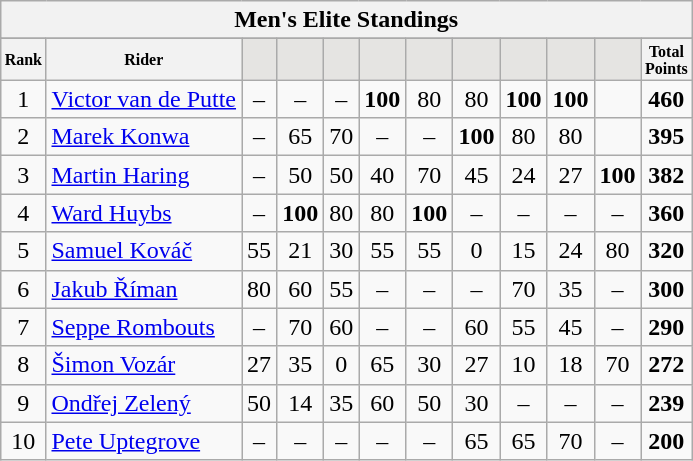<table class="wikitable sortable">
<tr>
<th colspan=27 align="center">Men's Elite Standings</th>
</tr>
<tr>
</tr>
<tr style="font-size:8pt;font-weight:bold">
<th align="center">Rank</th>
<th align="center">Rider</th>
<th class=unsortable style="background:#E5E4E2;"><small></small></th>
<th class=unsortable style="background:#E5E4E2;"><small></small></th>
<th class=unsortable style="background:#E5E4E2;"><small></small></th>
<th class=unsortable style="background:#E5E4E2;"><small></small></th>
<th class=unsortable style="background:#E5E4E2;"><small></small></th>
<th class=unsortable style="background:#E5E4E2;"><small></small></th>
<th class=unsortable style="background:#E5E4E2;"><small></small></th>
<th class=unsortable style="background:#E5E4E2;"><small></small></th>
<th class=unsortable style="background:#E5E4E2;"><small></small></th>
<th align="center">Total<br>Points</th>
</tr>
<tr>
<td align=center>1</td>
<td> <a href='#'>Victor van de Putte</a></td>
<td align=center>–</td>
<td align=center>–</td>
<td align=center>–</td>
<td align=center><strong>100</strong></td>
<td align=center>80</td>
<td align=center>80</td>
<td align=center><strong>100</strong></td>
<td align=center><strong>100</strong></td>
<td align=center></td>
<td align=center><strong>460</strong></td>
</tr>
<tr>
<td align=center>2</td>
<td> <a href='#'>Marek Konwa</a></td>
<td align=center>–</td>
<td align=center>65</td>
<td align=center>70</td>
<td align=center>–</td>
<td align=center>–</td>
<td align=center><strong>100</strong></td>
<td align=center>80</td>
<td align=center>80</td>
<td align=center></td>
<td align=center><strong>395</strong></td>
</tr>
<tr>
<td align=center>3</td>
<td> <a href='#'>Martin Haring</a></td>
<td align=center>–</td>
<td align=center>50</td>
<td align=center>50</td>
<td align=center>40</td>
<td align=center>70</td>
<td align=center>45</td>
<td align=center>24</td>
<td align=center>27</td>
<td align=center><strong>100</strong></td>
<td align=center><strong>382</strong></td>
</tr>
<tr>
<td align=center>4</td>
<td> <a href='#'>Ward Huybs</a></td>
<td align=center>–</td>
<td align=center><strong>100</strong></td>
<td align=center>80</td>
<td align=center>80</td>
<td align=center><strong>100</strong></td>
<td align=center>–</td>
<td align=center>–</td>
<td align=center>–</td>
<td align=center>–</td>
<td align=center><strong>360</strong></td>
</tr>
<tr>
<td align=center>5</td>
<td> <a href='#'>Samuel Kováč</a></td>
<td align=center>55</td>
<td align=center>21</td>
<td align=center>30</td>
<td align=center>55</td>
<td align=center>55</td>
<td align=center>0</td>
<td align=center>15</td>
<td align=center>24</td>
<td align=center>80</td>
<td align=center><strong>320</strong></td>
</tr>
<tr>
<td align=center>6</td>
<td> <a href='#'>Jakub Říman</a></td>
<td align=center>80</td>
<td align=center>60</td>
<td align=center>55</td>
<td align=center>–</td>
<td align=center>–</td>
<td align=center>–</td>
<td align=center>70</td>
<td align=center>35</td>
<td align=center>–</td>
<td align=center><strong>300</strong></td>
</tr>
<tr>
<td align=center>7</td>
<td> <a href='#'>Seppe Rombouts</a></td>
<td align=center>–</td>
<td align=center>70</td>
<td align=center>60</td>
<td align=center>–</td>
<td align=center>–</td>
<td align=center>60</td>
<td align=center>55</td>
<td align=center>45</td>
<td align=center>–</td>
<td align=center><strong>290</strong></td>
</tr>
<tr>
<td align=center>8</td>
<td> <a href='#'>Šimon Vozár</a></td>
<td align=center>27</td>
<td align=center>35</td>
<td align=center>0</td>
<td align=center>65</td>
<td align=center>30</td>
<td align=center>27</td>
<td align=center>10</td>
<td align=center>18</td>
<td align=center>70</td>
<td align=center><strong>272</strong></td>
</tr>
<tr>
<td align=center>9</td>
<td> <a href='#'>Ondřej Zelený</a></td>
<td align=center>50</td>
<td align=center>14</td>
<td align=center>35</td>
<td align=center>60</td>
<td align=center>50</td>
<td align=center>30</td>
<td align=center>–</td>
<td align=center>–</td>
<td align=center>–</td>
<td align=center><strong>239</strong></td>
</tr>
<tr>
<td align=center>10</td>
<td> <a href='#'>Pete Uptegrove</a></td>
<td align=center>–</td>
<td align=center>–</td>
<td align=center>–</td>
<td align=center>–</td>
<td align=center>–</td>
<td align=center>65</td>
<td align=center>65</td>
<td align=center>70</td>
<td align=center>–</td>
<td align=center><strong>200</strong></td>
</tr>
</table>
